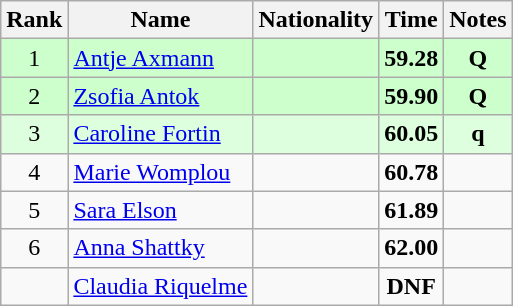<table class="wikitable sortable" style="text-align:center">
<tr>
<th>Rank</th>
<th>Name</th>
<th>Nationality</th>
<th>Time</th>
<th>Notes</th>
</tr>
<tr bgcolor=ccffcc>
<td>1</td>
<td align=left><a href='#'>Antje Axmann</a></td>
<td align=left></td>
<td><strong>59.28</strong></td>
<td><strong>Q</strong></td>
</tr>
<tr bgcolor=ccffcc>
<td>2</td>
<td align=left><a href='#'>Zsofia Antok</a></td>
<td align=left></td>
<td><strong>59.90</strong></td>
<td><strong>Q</strong></td>
</tr>
<tr bgcolor=ddffdd>
<td>3</td>
<td align=left><a href='#'>Caroline Fortin</a></td>
<td align=left></td>
<td><strong>60.05</strong></td>
<td><strong>q</strong></td>
</tr>
<tr>
<td>4</td>
<td align=left><a href='#'>Marie Womplou</a></td>
<td align=left></td>
<td><strong>60.78</strong></td>
<td></td>
</tr>
<tr>
<td>5</td>
<td align=left><a href='#'>Sara Elson</a></td>
<td align=left></td>
<td><strong>61.89</strong></td>
<td></td>
</tr>
<tr>
<td>6</td>
<td align=left><a href='#'>Anna Shattky</a></td>
<td align=left></td>
<td><strong>62.00</strong></td>
<td></td>
</tr>
<tr>
<td></td>
<td align=left><a href='#'>Claudia Riquelme</a></td>
<td align=left></td>
<td><strong>DNF</strong></td>
<td></td>
</tr>
</table>
